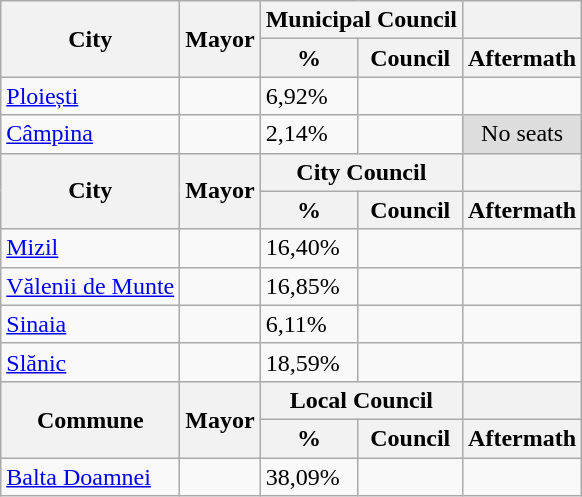<table class="wikitable sortable">
<tr>
<th rowspan="2">City</th>
<th rowspan="2">Mayor</th>
<th colspan="2">Municipal Council</th>
<th></th>
</tr>
<tr>
<th>%</th>
<th>Council</th>
<th>Aftermath</th>
</tr>
<tr>
<td><a href='#'>Ploiești</a></td>
<td></td>
<td>6,92%</td>
<td></td>
<td></td>
</tr>
<tr>
<td><a href='#'>Câmpina</a></td>
<td></td>
<td>2,14%</td>
<td></td>
<td align="center" style="background:#ddd;">No seats</td>
</tr>
<tr>
<th rowspan="2">City</th>
<th rowspan="2">Mayor</th>
<th colspan="2">City Council</th>
<th></th>
</tr>
<tr>
<th>%</th>
<th>Council</th>
<th>Aftermath</th>
</tr>
<tr>
<td><a href='#'>Mizil</a></td>
<td></td>
<td>16,40%</td>
<td></td>
<td></td>
</tr>
<tr>
<td><a href='#'>Vălenii de Munte</a></td>
<td></td>
<td>16,85%</td>
<td></td>
<td></td>
</tr>
<tr>
<td><a href='#'>Sinaia</a></td>
<td></td>
<td>6,11%</td>
<td></td>
<td></td>
</tr>
<tr>
<td><a href='#'>Slănic</a></td>
<td></td>
<td>18,59%</td>
<td></td>
<td></td>
</tr>
<tr>
<th rowspan="2">Commune</th>
<th rowspan="2">Mayor</th>
<th colspan="2">Local Council</th>
<th></th>
</tr>
<tr>
<th>%</th>
<th>Council</th>
<th>Aftermath</th>
</tr>
<tr>
<td><a href='#'>Balta Doamnei</a></td>
<td></td>
<td>38,09%</td>
<td></td>
<td></td>
</tr>
</table>
